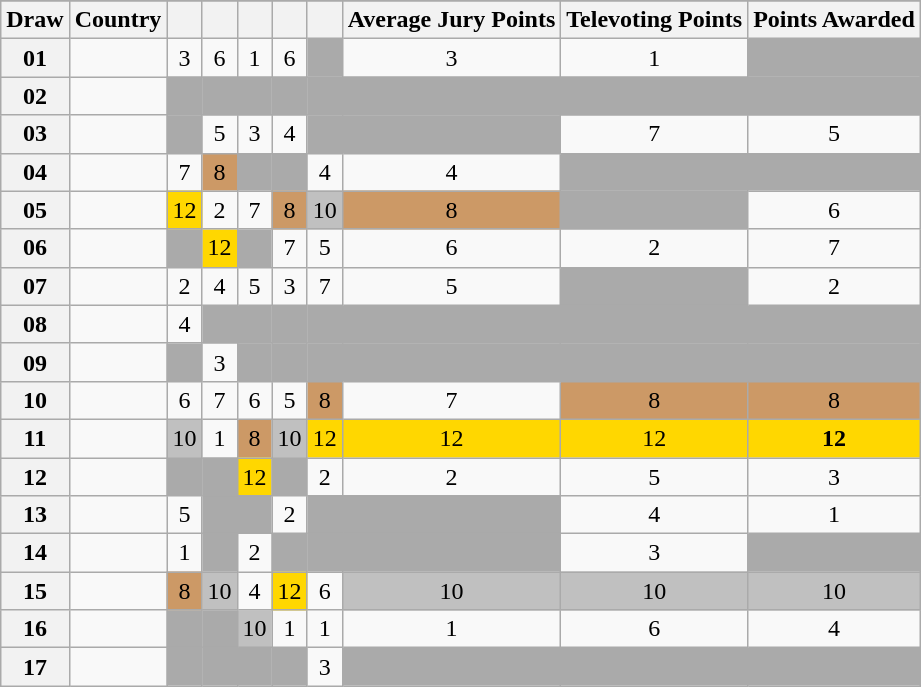<table class="sortable wikitable collapsible plainrowheaders" style="text-align:center;">
<tr>
</tr>
<tr>
<th scope="col">Draw</th>
<th scope="col">Country</th>
<th scope="col"><small></small></th>
<th scope="col"><small></small></th>
<th scope="col"><small></small></th>
<th scope="col"><small></small></th>
<th scope="col"><small></small></th>
<th scope="col">Average Jury Points</th>
<th scope="col">Televoting Points</th>
<th scope="col">Points Awarded</th>
</tr>
<tr>
<th scope="row" style="text-align:center;">01</th>
<td style="text-align:left;"></td>
<td>3</td>
<td>6</td>
<td>1</td>
<td>6</td>
<td style="background:#AAAAAA;"></td>
<td>3</td>
<td>1</td>
<td style="background:#AAAAAA;"></td>
</tr>
<tr class="sortbottom">
<th scope="row" style="text-align:center;">02</th>
<td style="text-align:left;"></td>
<td style="background:#AAAAAA;"></td>
<td style="background:#AAAAAA;"></td>
<td style="background:#AAAAAA;"></td>
<td style="background:#AAAAAA;"></td>
<td style="background:#AAAAAA;"></td>
<td style="background:#AAAAAA;"></td>
<td style="background:#AAAAAA;"></td>
<td style="background:#AAAAAA;"></td>
</tr>
<tr>
<th scope="row" style="text-align:center;">03</th>
<td style="text-align:left;"></td>
<td style="background:#AAAAAA;"></td>
<td>5</td>
<td>3</td>
<td>4</td>
<td style="background:#AAAAAA;"></td>
<td style="background:#AAAAAA;"></td>
<td>7</td>
<td>5</td>
</tr>
<tr>
<th scope="row" style="text-align:center;">04</th>
<td style="text-align:left;"></td>
<td>7</td>
<td style="background:#CC9966;">8</td>
<td style="background:#AAAAAA;"></td>
<td style="background:#AAAAAA;"></td>
<td>4</td>
<td>4</td>
<td style="background:#AAAAAA;"></td>
<td style="background:#AAAAAA;"></td>
</tr>
<tr>
<th scope="row" style="text-align:center;">05</th>
<td style="text-align:left;"></td>
<td style="background:gold;">12</td>
<td>2</td>
<td>7</td>
<td style="background:#CC9966;">8</td>
<td style="background:silver;">10</td>
<td style="background:#CC9966;">8</td>
<td style="background:#AAAAAA;"></td>
<td>6</td>
</tr>
<tr>
<th scope="row" style="text-align:center;">06</th>
<td style="text-align:left;"></td>
<td style="background:#AAAAAA;"></td>
<td style="background:gold;">12</td>
<td style="background:#AAAAAA;"></td>
<td>7</td>
<td>5</td>
<td>6</td>
<td>2</td>
<td>7</td>
</tr>
<tr>
<th scope="row" style="text-align:center;">07</th>
<td style="text-align:left;"></td>
<td>2</td>
<td>4</td>
<td>5</td>
<td>3</td>
<td>7</td>
<td>5</td>
<td style="background:#AAAAAA;"></td>
<td>2</td>
</tr>
<tr>
<th scope="row" style="text-align:center;">08</th>
<td style="text-align:left;"></td>
<td>4</td>
<td style="background:#AAAAAA;"></td>
<td style="background:#AAAAAA;"></td>
<td style="background:#AAAAAA;"></td>
<td style="background:#AAAAAA;"></td>
<td style="background:#AAAAAA;"></td>
<td style="background:#AAAAAA;"></td>
<td style="background:#AAAAAA;"></td>
</tr>
<tr>
<th scope="row" style="text-align:center;">09</th>
<td style="text-align:left;"></td>
<td style="background:#AAAAAA;"></td>
<td>3</td>
<td style="background:#AAAAAA;"></td>
<td style="background:#AAAAAA;"></td>
<td style="background:#AAAAAA;"></td>
<td style="background:#AAAAAA;"></td>
<td style="background:#AAAAAA;"></td>
<td style="background:#AAAAAA;"></td>
</tr>
<tr>
<th scope="row" style="text-align:center;">10</th>
<td style="text-align:left;"></td>
<td>6</td>
<td>7</td>
<td>6</td>
<td>5</td>
<td style="background:#CC9966;">8</td>
<td>7</td>
<td style="background:#CC9966;">8</td>
<td style="background:#CC9966;">8</td>
</tr>
<tr>
<th scope="row" style="text-align:center;">11</th>
<td style="text-align:left;"></td>
<td style="background:silver;">10</td>
<td>1</td>
<td style="background:#CC9966;">8</td>
<td style="background:silver;">10</td>
<td style="background:gold;">12</td>
<td style="background:gold;">12</td>
<td style="background:gold;">12</td>
<td style="background:gold;"><strong>12</strong></td>
</tr>
<tr>
<th scope="row" style="text-align:center;">12</th>
<td style="text-align:left;"></td>
<td style="background:#AAAAAA;"></td>
<td style="background:#AAAAAA;"></td>
<td style="background:gold;">12</td>
<td style="background:#AAAAAA;"></td>
<td>2</td>
<td>2</td>
<td>5</td>
<td>3</td>
</tr>
<tr>
<th scope="row" style="text-align:center;">13</th>
<td style="text-align:left;"></td>
<td>5</td>
<td style="background:#AAAAAA;"></td>
<td style="background:#AAAAAA;"></td>
<td>2</td>
<td style="background:#AAAAAA;"></td>
<td style="background:#AAAAAA;"></td>
<td>4</td>
<td>1</td>
</tr>
<tr>
<th scope="row" style="text-align:center;">14</th>
<td style="text-align:left;"></td>
<td>1</td>
<td style="background:#AAAAAA;"></td>
<td>2</td>
<td style="background:#AAAAAA;"></td>
<td style="background:#AAAAAA;"></td>
<td style="background:#AAAAAA;"></td>
<td>3</td>
<td style="background:#AAAAAA;"></td>
</tr>
<tr>
<th scope="row" style="text-align:center;">15</th>
<td style="text-align:left;"></td>
<td style="background:#CC9966;">8</td>
<td style="background:silver;">10</td>
<td>4</td>
<td style="background:gold;">12</td>
<td>6</td>
<td style="background:silver;">10</td>
<td style="background:silver;">10</td>
<td style="background:silver;">10</td>
</tr>
<tr>
<th scope="row" style="text-align:center;">16</th>
<td style="text-align:left;"></td>
<td style="background:#AAAAAA;"></td>
<td style="background:#AAAAAA;"></td>
<td style="background:silver;">10</td>
<td>1</td>
<td>1</td>
<td>1</td>
<td>6</td>
<td>4</td>
</tr>
<tr>
<th scope="row" style="text-align:center;">17</th>
<td style="text-align:left;"></td>
<td style="background:#AAAAAA;"></td>
<td style="background:#AAAAAA;"></td>
<td style="background:#AAAAAA;"></td>
<td style="background:#AAAAAA;"></td>
<td>3</td>
<td style="background:#AAAAAA;"></td>
<td style="background:#AAAAAA;"></td>
<td style="background:#AAAAAA;"></td>
</tr>
</table>
